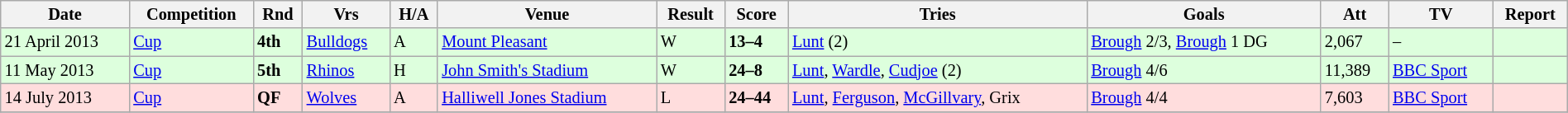<table class="wikitable" style="font-size:85%;" width="100%">
<tr>
<th>Date</th>
<th>Competition</th>
<th>Rnd</th>
<th>Vrs</th>
<th>H/A</th>
<th>Venue</th>
<th>Result</th>
<th>Score</th>
<th>Tries</th>
<th>Goals</th>
<th>Att</th>
<th>TV</th>
<th>Report</th>
</tr>
<tr style="background:#ddffdd;" width=20 | >
<td>21 April 2013</td>
<td><a href='#'>Cup</a></td>
<td><strong>4th</strong></td>
<td><a href='#'>Bulldogs</a></td>
<td>A</td>
<td><a href='#'>Mount Pleasant</a></td>
<td>W</td>
<td><strong>13–4</strong></td>
<td><a href='#'>Lunt</a> (2)</td>
<td><a href='#'>Brough</a> 2/3, <a href='#'>Brough</a> 1 DG</td>
<td>2,067</td>
<td>–</td>
<td></td>
</tr>
<tr style="background:#ddffdd;" width=20 | >
<td>11 May 2013</td>
<td><a href='#'>Cup</a></td>
<td><strong>5th</strong></td>
<td><a href='#'>Rhinos</a></td>
<td>H</td>
<td><a href='#'>John Smith's Stadium</a></td>
<td>W</td>
<td><strong>24–8</strong></td>
<td><a href='#'>Lunt</a>, <a href='#'>Wardle</a>, <a href='#'>Cudjoe</a> (2)</td>
<td><a href='#'>Brough</a> 4/6</td>
<td>11,389</td>
<td><a href='#'>BBC Sport</a></td>
<td></td>
</tr>
<tr style="background:#ffdddd;" width=20 | >
<td>14 July 2013</td>
<td><a href='#'>Cup</a></td>
<td><strong>QF</strong></td>
<td> <a href='#'>Wolves</a></td>
<td>A</td>
<td><a href='#'>Halliwell Jones Stadium</a></td>
<td>L</td>
<td><strong>24–44</strong></td>
<td><a href='#'>Lunt</a>, <a href='#'>Ferguson</a>, <a href='#'>McGillvary</a>, Grix</td>
<td><a href='#'>Brough</a> 4/4</td>
<td>7,603</td>
<td><a href='#'>BBC Sport</a></td>
<td></td>
</tr>
<tr>
</tr>
</table>
